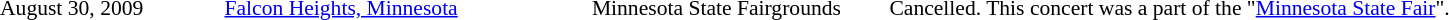<table cellpadding="2" style="border: 0px solid darkgray; font-size:90%">
<tr>
<th width="150"></th>
<th width="250"></th>
<th width="200"></th>
<th width="700"></th>
</tr>
<tr border="0">
<td>August 30, 2009</td>
<td><a href='#'>Falcon Heights, Minnesota</a></td>
<td>Minnesota State Fairgrounds</td>
<td>Cancelled. This concert was a part of the "<a href='#'>Minnesota State Fair</a>".</td>
</tr>
<tr>
</tr>
</table>
